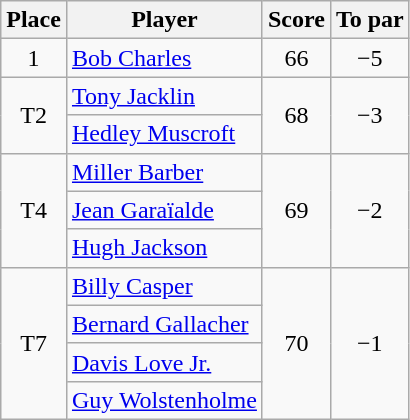<table class="wikitable">
<tr>
<th>Place</th>
<th>Player</th>
<th>Score</th>
<th>To par</th>
</tr>
<tr>
<td align=center>1</td>
<td> <a href='#'>Bob Charles</a></td>
<td align=center>66</td>
<td align=center>−5</td>
</tr>
<tr>
<td rowspan="2" align=center>T2</td>
<td> <a href='#'>Tony Jacklin</a></td>
<td rowspan="2" align=center>68</td>
<td rowspan="2" align=center>−3</td>
</tr>
<tr>
<td> <a href='#'>Hedley Muscroft</a></td>
</tr>
<tr>
<td rowspan="3" align=center>T4</td>
<td> <a href='#'>Miller Barber</a></td>
<td rowspan="3" align=center>69</td>
<td rowspan="3" align=center>−2</td>
</tr>
<tr>
<td> <a href='#'>Jean Garaïalde</a></td>
</tr>
<tr>
<td> <a href='#'>Hugh Jackson</a></td>
</tr>
<tr>
<td rowspan="4" align=center>T7</td>
<td> <a href='#'>Billy Casper</a></td>
<td rowspan="4" align=center>70</td>
<td rowspan="4" align=center>−1</td>
</tr>
<tr>
<td> <a href='#'>Bernard Gallacher</a></td>
</tr>
<tr>
<td> <a href='#'>Davis Love Jr.</a></td>
</tr>
<tr>
<td> <a href='#'>Guy Wolstenholme</a></td>
</tr>
</table>
